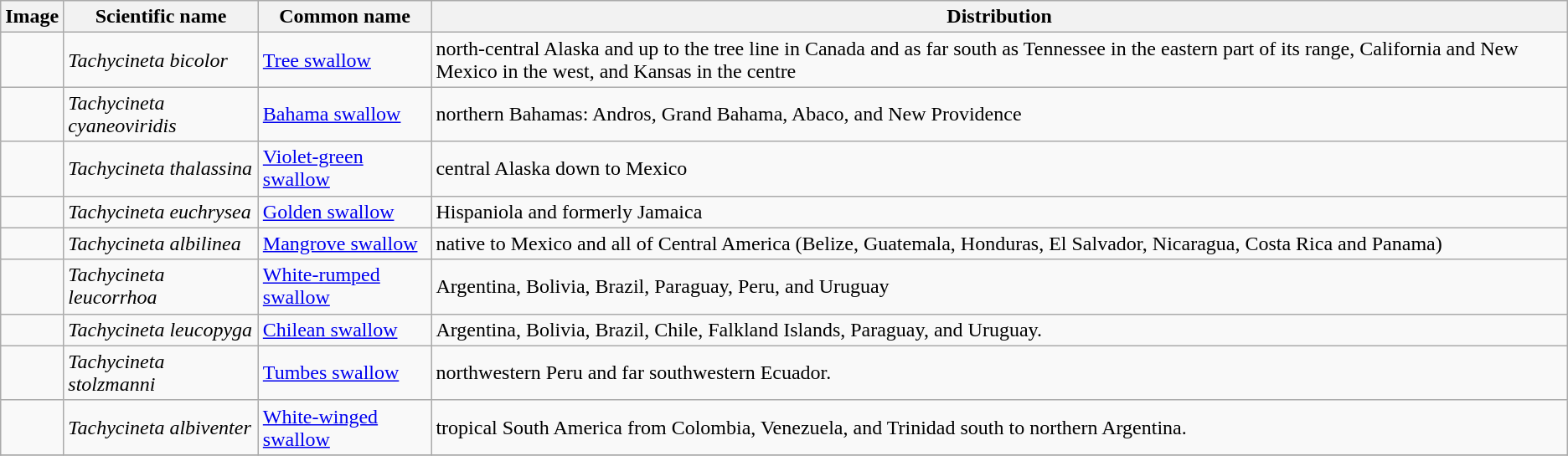<table class="wikitable">
<tr>
<th>Image</th>
<th>Scientific name</th>
<th>Common name</th>
<th>Distribution</th>
</tr>
<tr>
<td></td>
<td><em>Tachycineta bicolor</em></td>
<td><a href='#'>Tree swallow</a></td>
<td>north-central Alaska and up to the tree line in Canada and as far south as Tennessee in the eastern part of its range, California and New Mexico in the west, and Kansas in the centre</td>
</tr>
<tr>
<td></td>
<td><em>Tachycineta cyaneoviridis</em></td>
<td><a href='#'>Bahama swallow</a></td>
<td>northern Bahamas: Andros, Grand Bahama, Abaco, and New Providence</td>
</tr>
<tr>
<td></td>
<td><em>Tachycineta thalassina</em></td>
<td><a href='#'>Violet-green swallow</a></td>
<td>central Alaska down to Mexico</td>
</tr>
<tr>
<td></td>
<td><em>Tachycineta euchrysea</em></td>
<td><a href='#'>Golden swallow</a></td>
<td>Hispaniola and formerly Jamaica</td>
</tr>
<tr>
<td></td>
<td><em>Tachycineta albilinea</em></td>
<td><a href='#'>Mangrove swallow</a></td>
<td>native to Mexico and all of Central America (Belize, Guatemala, Honduras, El Salvador, Nicaragua, Costa Rica and Panama)</td>
</tr>
<tr>
<td></td>
<td><em>Tachycineta leucorrhoa</em></td>
<td><a href='#'>White-rumped swallow</a></td>
<td>Argentina, Bolivia, Brazil, Paraguay, Peru, and Uruguay</td>
</tr>
<tr>
<td></td>
<td><em>Tachycineta leucopyga</em></td>
<td><a href='#'>Chilean swallow</a></td>
<td>Argentina, Bolivia, Brazil, Chile, Falkland Islands, Paraguay, and Uruguay.</td>
</tr>
<tr>
<td></td>
<td><em>Tachycineta stolzmanni</em></td>
<td><a href='#'>Tumbes swallow</a></td>
<td>northwestern Peru and far southwestern Ecuador.</td>
</tr>
<tr>
<td></td>
<td><em>Tachycineta albiventer</em></td>
<td><a href='#'>White-winged swallow</a></td>
<td>tropical South America from Colombia, Venezuela, and Trinidad south to northern Argentina.</td>
</tr>
<tr>
</tr>
</table>
